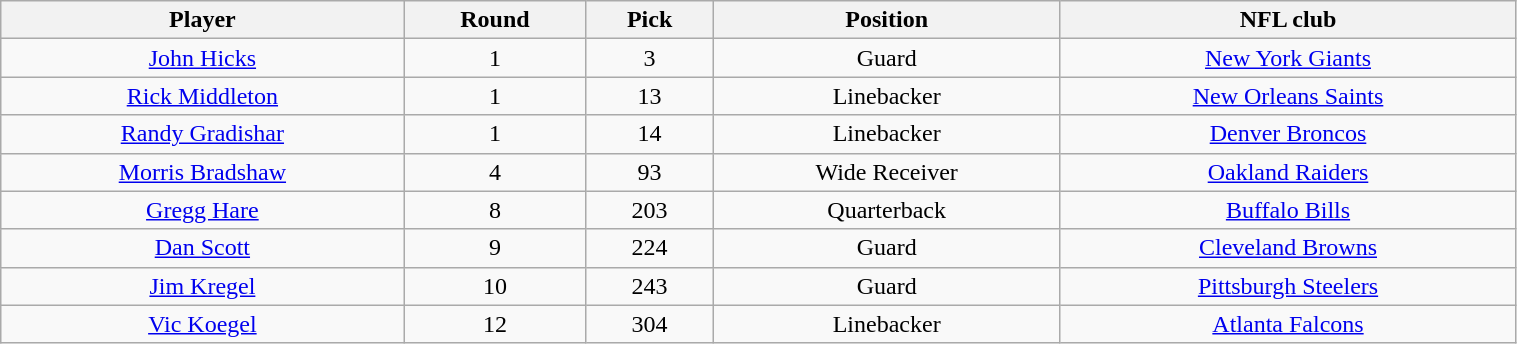<table class="wikitable" width="80%">
<tr>
<th>Player</th>
<th>Round</th>
<th>Pick</th>
<th>Position</th>
<th>NFL club</th>
</tr>
<tr align="center" bgcolor="">
<td><a href='#'>John Hicks</a></td>
<td>1</td>
<td>3</td>
<td>Guard</td>
<td><a href='#'>New York Giants</a></td>
</tr>
<tr align="center" bgcolor="">
<td><a href='#'>Rick Middleton</a></td>
<td>1</td>
<td>13</td>
<td>Linebacker</td>
<td><a href='#'>New Orleans Saints</a></td>
</tr>
<tr align="center" bgcolor="">
<td><a href='#'>Randy Gradishar</a></td>
<td>1</td>
<td>14</td>
<td>Linebacker</td>
<td><a href='#'>Denver Broncos</a></td>
</tr>
<tr align="center" bgcolor="">
<td><a href='#'>Morris Bradshaw</a></td>
<td>4</td>
<td>93</td>
<td>Wide Receiver</td>
<td><a href='#'>Oakland Raiders</a></td>
</tr>
<tr align="center" bgcolor="">
<td><a href='#'>Gregg Hare</a></td>
<td>8</td>
<td>203</td>
<td>Quarterback</td>
<td><a href='#'>Buffalo Bills</a></td>
</tr>
<tr align="center" bgcolor="">
<td><a href='#'>Dan Scott</a></td>
<td>9</td>
<td>224</td>
<td>Guard</td>
<td><a href='#'>Cleveland Browns</a></td>
</tr>
<tr align="center" bgcolor="">
<td><a href='#'>Jim Kregel</a></td>
<td>10</td>
<td>243</td>
<td>Guard</td>
<td><a href='#'>Pittsburgh Steelers</a></td>
</tr>
<tr align="center" bgcolor="">
<td><a href='#'>Vic Koegel</a></td>
<td>12</td>
<td>304</td>
<td>Linebacker</td>
<td><a href='#'>Atlanta Falcons</a></td>
</tr>
</table>
